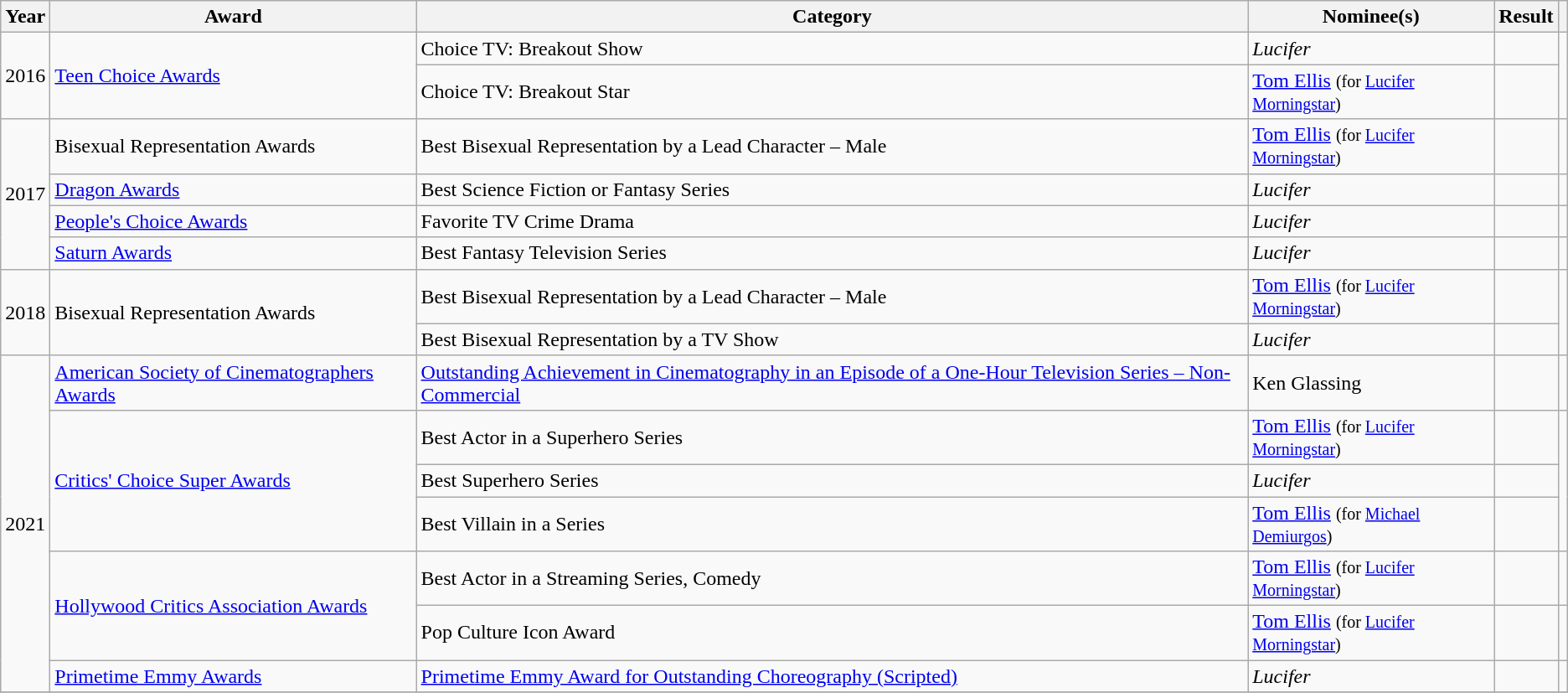<table class="wikitable plainrowheaders sortable">
<tr>
<th scope="col">Year</th>
<th scope="col">Award</th>
<th scope="col">Category</th>
<th scope="col">Nominee(s)</th>
<th scope="col">Result</th>
<th scope="col" class="unsortable"></th>
</tr>
<tr>
<td rowspan="2">2016</td>
<td rowspan="2"><a href='#'>Teen Choice Awards</a></td>
<td>Choice TV: Breakout Show</td>
<td scope="row"><em>Lucifer</em></td>
<td></td>
<td rowspan="2" style="text-align: center;"></td>
</tr>
<tr>
<td>Choice TV: Breakout Star</td>
<td data-sort-value="Ellis, Tom"><a href='#'>Tom Ellis</a> <small>(for <a href='#'>Lucifer Morningstar</a>)</small></td>
<td></td>
</tr>
<tr>
<td rowspan="4">2017</td>
<td>Bisexual Representation Awards</td>
<td>Best Bisexual Representation by a Lead Character – Male</td>
<td data-sort-value="Ellis, Tom"><a href='#'>Tom Ellis</a> <small>(for <a href='#'>Lucifer Morningstar</a>)</small></td>
<td></td>
<td style="text-align: center;"></td>
</tr>
<tr>
<td><a href='#'>Dragon Awards</a></td>
<td>Best Science Fiction or Fantasy Series</td>
<td><em>Lucifer</em></td>
<td></td>
<td style="text-align: center;"></td>
</tr>
<tr>
<td><a href='#'>People's Choice Awards</a></td>
<td>Favorite TV Crime Drama</td>
<td><em>Lucifer</em></td>
<td></td>
<td style="text-align: center;"></td>
</tr>
<tr>
<td><a href='#'>Saturn Awards</a></td>
<td>Best Fantasy Television Series</td>
<td><em>Lucifer</em></td>
<td></td>
<td style="text-align: center;"></td>
</tr>
<tr>
<td rowspan="2">2018</td>
<td rowspan="2">Bisexual Representation Awards</td>
<td Best Bisexual Representation by a Lead Character – Male>Best Bisexual Representation by a Lead Character – Male</td>
<td data-sort-value="Ellis, Tom"><a href='#'>Tom Ellis</a> <small>(for <a href='#'>Lucifer Morningstar</a>)</small></td>
<td></td>
<td rowspan="2" style="text-align: center;"></td>
</tr>
<tr>
<td>Best Bisexual Representation by a TV Show</td>
<td><em>Lucifer</em></td>
<td></td>
</tr>
<tr>
<td rowspan="7" scope="row">2021</td>
<td><a href='#'>American Society of Cinematographers Awards</a></td>
<td><a href='#'>Outstanding Achievement in Cinematography in an Episode of a One-Hour Television Series – Non-Commercial</a></td>
<td data-sort-value="Glassing, Ken">Ken Glassing</td>
<td></td>
<td style="text-align: center;"></td>
</tr>
<tr>
<td rowspan="3"><a href='#'>Critics' Choice Super Awards</a></td>
<td>Best Actor in a Superhero Series</td>
<td data-sort-value="Ellis, Tom"><a href='#'>Tom Ellis</a> <small>(for <a href='#'>Lucifer Morningstar</a>)</small></td>
<td></td>
<td rowspan="3" style="text-align: center;"></td>
</tr>
<tr>
<td>Best Superhero Series</td>
<td><em>Lucifer</em></td>
<td></td>
</tr>
<tr>
<td>Best Villain in a Series</td>
<td data-sort-value="Ellis, Tom"><a href='#'>Tom Ellis</a> <small>(for <a href='#'>Michael Demiurgos</a>)</small></td>
<td></td>
</tr>
<tr>
<td rowspan="2"><a href='#'>Hollywood Critics Association Awards</a></td>
<td>Best Actor in a Streaming Series, Comedy</td>
<td data-sort-value="Ellis, Tom"><a href='#'>Tom Ellis</a> <small>(for <a href='#'>Lucifer Morningstar</a>)</small></td>
<td></td>
<td style="text-align: center;"></td>
</tr>
<tr>
<td>Pop Culture Icon Award</td>
<td data-sort-value="Ellis, Tom"><a href='#'>Tom Ellis</a> <small>(for <a href='#'>Lucifer Morningstar</a>)</small></td>
<td></td>
<td style="text-align: center;"></td>
</tr>
<tr>
<td><a href='#'>Primetime Emmy Awards</a></td>
<td><a href='#'>Primetime Emmy Award for Outstanding Choreography (Scripted)</a></td>
<td><em>Lucifer</em></td>
<td></td>
<td style="text-align: center;"></td>
</tr>
<tr>
</tr>
</table>
